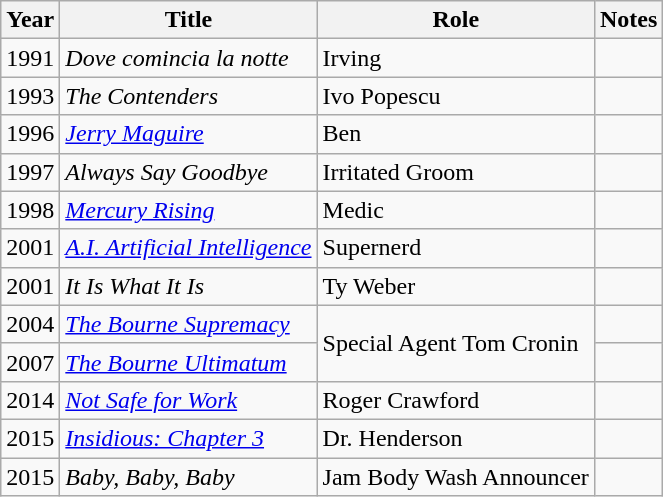<table class="wikitable sortable">
<tr>
<th>Year</th>
<th>Title</th>
<th>Role</th>
<th class="unsortable">Notes</th>
</tr>
<tr>
<td>1991</td>
<td><em>Dove comincia la notte</em></td>
<td>Irving</td>
<td></td>
</tr>
<tr>
<td>1993</td>
<td><em>The Contenders</em></td>
<td>Ivo Popescu</td>
<td></td>
</tr>
<tr>
<td>1996</td>
<td><em><a href='#'>Jerry Maguire</a></em></td>
<td>Ben</td>
<td></td>
</tr>
<tr>
<td>1997</td>
<td><em>Always Say Goodbye</em></td>
<td>Irritated Groom</td>
<td></td>
</tr>
<tr>
<td>1998</td>
<td><em><a href='#'>Mercury Rising</a></em></td>
<td>Medic</td>
<td></td>
</tr>
<tr>
<td>2001</td>
<td><em><a href='#'>A.I. Artificial Intelligence</a></em></td>
<td>Supernerd</td>
<td></td>
</tr>
<tr>
<td>2001</td>
<td><em>It Is What It Is</em></td>
<td>Ty Weber</td>
<td></td>
</tr>
<tr>
<td>2004</td>
<td><a href='#'><em>The Bourne Supremacy</em></a></td>
<td rowspan="2">Special Agent Tom Cronin</td>
<td></td>
</tr>
<tr>
<td>2007</td>
<td><a href='#'><em>The Bourne Ultimatum</em></a></td>
<td></td>
</tr>
<tr>
<td>2014</td>
<td><em><a href='#'>Not Safe for Work</a></em></td>
<td>Roger Crawford</td>
<td></td>
</tr>
<tr>
<td>2015</td>
<td><em><a href='#'>Insidious: Chapter 3</a></em></td>
<td>Dr. Henderson</td>
<td></td>
</tr>
<tr>
<td>2015</td>
<td><em>Baby, Baby, Baby</em></td>
<td>Jam Body Wash Announcer</td>
<td></td>
</tr>
</table>
